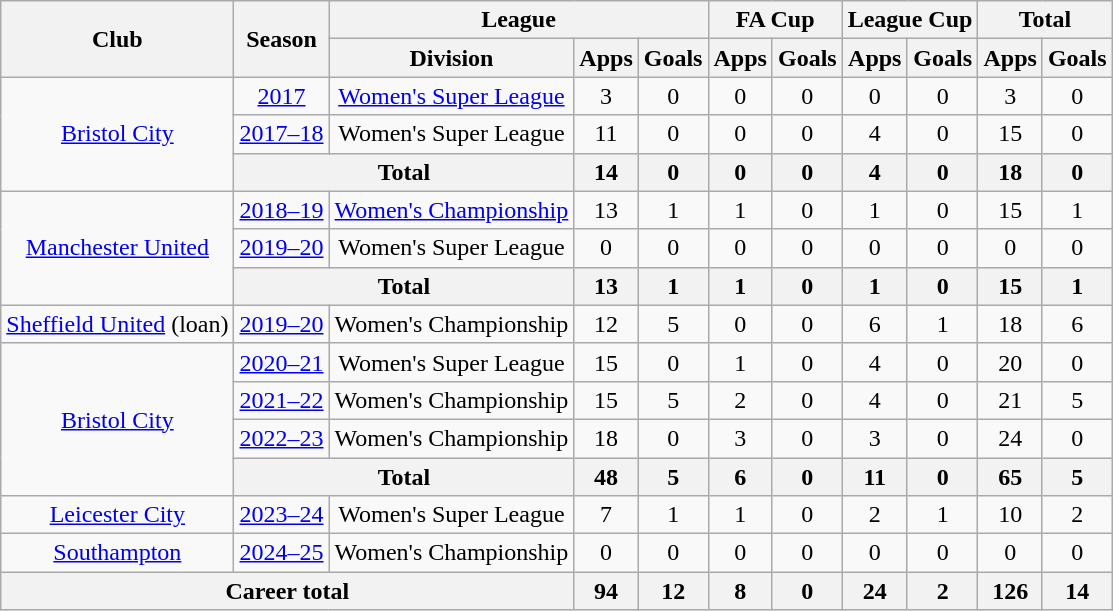<table class="wikitable" style="text-align:center">
<tr>
<th rowspan="2">Club</th>
<th rowspan="2">Season</th>
<th colspan="3">League</th>
<th colspan="2">FA Cup</th>
<th colspan="2">League Cup</th>
<th colspan="2">Total</th>
</tr>
<tr>
<th>Division</th>
<th>Apps</th>
<th>Goals</th>
<th>Apps</th>
<th>Goals</th>
<th>Apps</th>
<th>Goals</th>
<th>Apps</th>
<th>Goals</th>
</tr>
<tr>
<td rowspan="3"><a href='#'>Bristol City</a></td>
<td><a href='#'>2017</a></td>
<td><a href='#'>Women's Super League</a></td>
<td>3</td>
<td>0</td>
<td>0</td>
<td>0</td>
<td>0</td>
<td>0</td>
<td>3</td>
<td>0</td>
</tr>
<tr>
<td><a href='#'>2017–18</a></td>
<td>Women's Super League</td>
<td>11</td>
<td>0</td>
<td>0</td>
<td>0</td>
<td>4</td>
<td>0</td>
<td>15</td>
<td>0</td>
</tr>
<tr>
<th colspan="2">Total</th>
<th>14</th>
<th>0</th>
<th>0</th>
<th>0</th>
<th>4</th>
<th>0</th>
<th>18</th>
<th>0</th>
</tr>
<tr>
<td rowspan="3"><a href='#'>Manchester United</a></td>
<td><a href='#'>2018–19</a></td>
<td><a href='#'>Women's Championship</a></td>
<td>13</td>
<td>1</td>
<td>1</td>
<td>0</td>
<td>1</td>
<td>0</td>
<td>15</td>
<td>1</td>
</tr>
<tr>
<td><a href='#'>2019–20</a></td>
<td>Women's Super League</td>
<td>0</td>
<td>0</td>
<td>0</td>
<td>0</td>
<td>0</td>
<td>0</td>
<td>0</td>
<td>0</td>
</tr>
<tr>
<th colspan="2">Total</th>
<th>13</th>
<th>1</th>
<th>1</th>
<th>0</th>
<th>1</th>
<th>0</th>
<th>15</th>
<th>1</th>
</tr>
<tr>
<td><a href='#'>Sheffield United</a> (loan)</td>
<td><a href='#'>2019–20</a></td>
<td>Women's Championship</td>
<td>12</td>
<td>5</td>
<td>0</td>
<td>0</td>
<td>6</td>
<td>1</td>
<td>18</td>
<td>6</td>
</tr>
<tr>
<td rowspan="4"><a href='#'>Bristol City</a></td>
<td><a href='#'>2020–21</a></td>
<td>Women's Super League</td>
<td>15</td>
<td>0</td>
<td>1</td>
<td>0</td>
<td>4</td>
<td>0</td>
<td>20</td>
<td>0</td>
</tr>
<tr>
<td><a href='#'>2021–22</a></td>
<td>Women's Championship</td>
<td>15</td>
<td>5</td>
<td>2</td>
<td>0</td>
<td>4</td>
<td>0</td>
<td>21</td>
<td>5</td>
</tr>
<tr>
<td><a href='#'>2022–23</a></td>
<td>Women's Championship</td>
<td>18</td>
<td>0</td>
<td>3</td>
<td>0</td>
<td>3</td>
<td>0</td>
<td>24</td>
<td>0</td>
</tr>
<tr>
<th colspan="2">Total</th>
<th>48</th>
<th>5</th>
<th>6</th>
<th>0</th>
<th>11</th>
<th>0</th>
<th>65</th>
<th>5</th>
</tr>
<tr>
<td><a href='#'>Leicester City</a></td>
<td><a href='#'>2023–24</a></td>
<td>Women's Super League</td>
<td>7</td>
<td>1</td>
<td>1</td>
<td>0</td>
<td>2</td>
<td>1</td>
<td>10</td>
<td>2</td>
</tr>
<tr>
<td><a href='#'>Southampton</a></td>
<td><a href='#'>2024–25</a></td>
<td>Women's Championship</td>
<td>0</td>
<td>0</td>
<td>0</td>
<td>0</td>
<td>0</td>
<td>0</td>
<td>0</td>
<td>0</td>
</tr>
<tr>
<th colspan="3">Career total</th>
<th>94</th>
<th>12</th>
<th>8</th>
<th>0</th>
<th>24</th>
<th>2</th>
<th>126</th>
<th>14</th>
</tr>
</table>
